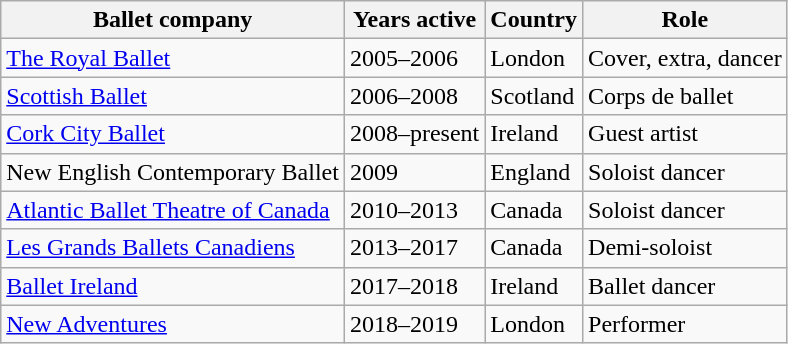<table class="wikitable">
<tr>
<th>Ballet company</th>
<th>Years active</th>
<th>Country</th>
<th>Role</th>
</tr>
<tr>
<td><a href='#'>The Royal Ballet</a></td>
<td>2005–2006</td>
<td>London</td>
<td>Cover, extra, dancer</td>
</tr>
<tr>
<td><a href='#'>Scottish Ballet</a></td>
<td>2006–2008</td>
<td>Scotland</td>
<td>Corps de ballet</td>
</tr>
<tr>
<td><a href='#'>Cork City Ballet</a></td>
<td>2008–present</td>
<td>Ireland</td>
<td>Guest artist</td>
</tr>
<tr>
<td>New English Contemporary Ballet</td>
<td>2009</td>
<td>England</td>
<td>Soloist dancer</td>
</tr>
<tr>
<td><a href='#'>Atlantic Ballet Theatre of Canada</a></td>
<td>2010–2013</td>
<td>Canada</td>
<td>Soloist dancer</td>
</tr>
<tr>
<td><a href='#'>Les Grands Ballets Canadiens</a></td>
<td>2013–2017</td>
<td>Canada</td>
<td>Demi-soloist</td>
</tr>
<tr>
<td><a href='#'>Ballet Ireland</a></td>
<td>2017–2018</td>
<td>Ireland</td>
<td>Ballet dancer</td>
</tr>
<tr>
<td><a href='#'>New Adventures</a></td>
<td>2018–2019</td>
<td>London</td>
<td>Performer</td>
</tr>
</table>
